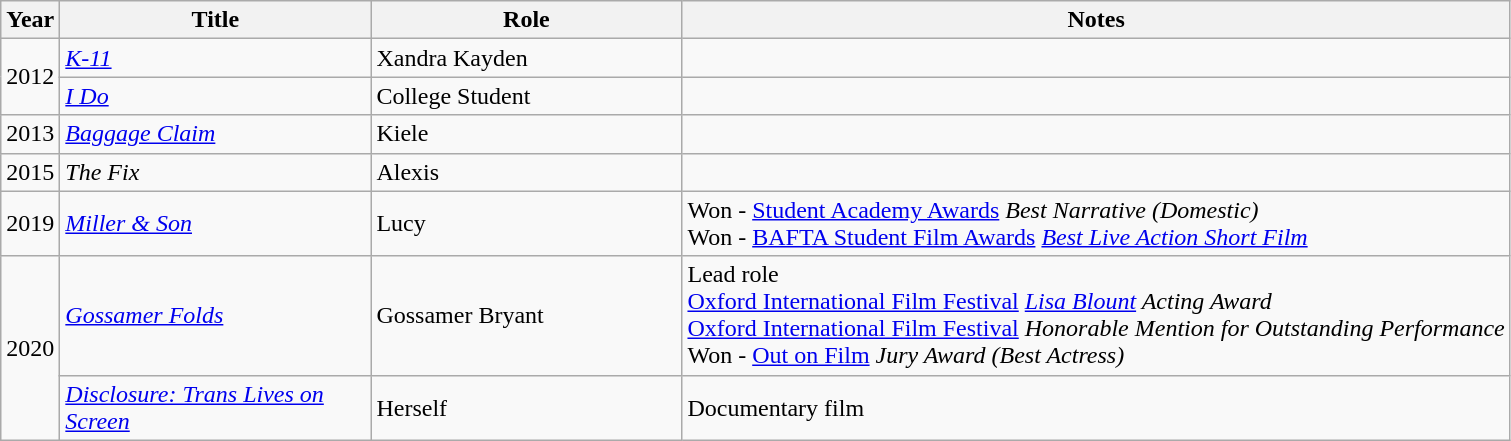<table class="wikitable sortable">
<tr>
<th>Year</th>
<th style="width:200px;">Title</th>
<th style="width:200px;">Role</th>
<th class="unsortable">Notes</th>
</tr>
<tr>
<td rowspan=2>2012</td>
<td><em><a href='#'>K-11</a></em></td>
<td>Xandra Kayden</td>
<td></td>
</tr>
<tr>
<td><em><a href='#'>I Do</a></em></td>
<td>College Student</td>
<td></td>
</tr>
<tr>
<td>2013</td>
<td><em><a href='#'>Baggage Claim</a></em></td>
<td>Kiele</td>
<td></td>
</tr>
<tr>
<td>2015</td>
<td><em>The Fix</em></td>
<td>Alexis</td>
<td></td>
</tr>
<tr>
<td>2019</td>
<td><em><a href='#'>Miller & Son</a></em></td>
<td>Lucy</td>
<td>Won - <a href='#'>Student Academy Awards</a> <em>Best Narrative (Domestic)</em><br>Won - <a href='#'>BAFTA Student Film Awards</a> <em><a href='#'>Best Live Action Short Film</a></em></td>
</tr>
<tr>
<td rowspan=2>2020</td>
<td><em><a href='#'>Gossamer Folds</a></em> </td>
<td>Gossamer Bryant</td>
<td>Lead role<br><a href='#'>Oxford International Film Festival</a> <em><a href='#'>Lisa Blount</a> Acting Award</em><br><a href='#'>Oxford International Film Festival</a> <em>Honorable Mention for Outstanding Performance</em><br>Won - <a href='#'>Out on Film</a> <em>Jury Award (Best Actress)</em></td>
</tr>
<tr>
<td><em><a href='#'>Disclosure: Trans Lives on Screen</a></em></td>
<td>Herself</td>
<td>Documentary film</td>
</tr>
</table>
